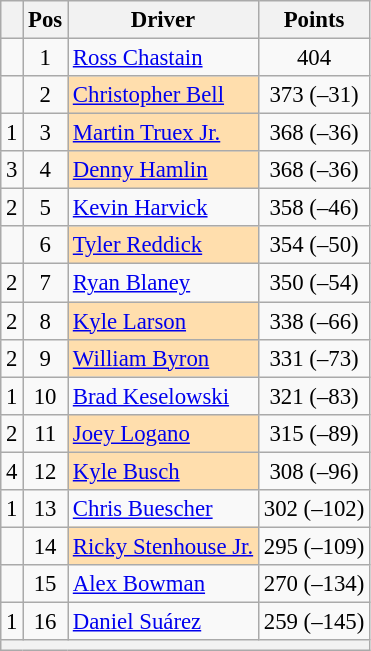<table class="wikitable" style="font-size: 95%;">
<tr>
<th></th>
<th>Pos</th>
<th>Driver</th>
<th>Points</th>
</tr>
<tr>
<td align="left"></td>
<td style="text-align:center;">1</td>
<td><a href='#'>Ross Chastain</a></td>
<td style="text-align:center;">404</td>
</tr>
<tr>
<td align="left"></td>
<td style="text-align:center;">2</td>
<td style="background:#FFDEAD;"><a href='#'>Christopher Bell</a></td>
<td style="text-align:center;">373 (–31)</td>
</tr>
<tr>
<td align="left"> 1</td>
<td style="text-align:center;">3</td>
<td style="background:#FFDEAD;"><a href='#'>Martin Truex Jr.</a></td>
<td style="text-align:center;">368 (–36)</td>
</tr>
<tr>
<td align="left"> 3</td>
<td style="text-align:center;">4</td>
<td style="background:#FFDEAD;"><a href='#'>Denny Hamlin</a></td>
<td style="text-align:center;">368 (–36)</td>
</tr>
<tr>
<td align="left"> 2</td>
<td style="text-align:center;">5</td>
<td><a href='#'>Kevin Harvick</a></td>
<td style="text-align:center;">358 (–46)</td>
</tr>
<tr>
<td align="left"></td>
<td style="text-align:center;">6</td>
<td style="background:#FFDEAD;"><a href='#'>Tyler Reddick</a></td>
<td style="text-align:center;">354 (–50)</td>
</tr>
<tr>
<td align="left"> 2</td>
<td style="text-align:center;">7</td>
<td><a href='#'>Ryan Blaney</a></td>
<td style="text-align:center;">350 (–54)</td>
</tr>
<tr>
<td align="left"> 2</td>
<td style="text-align:center;">8</td>
<td style="background:#FFDEAD;"><a href='#'>Kyle Larson</a></td>
<td style="text-align:center;">338 (–66)</td>
</tr>
<tr>
<td align="left"> 2</td>
<td style="text-align:center;">9</td>
<td style="background:#FFDEAD;"><a href='#'>William Byron</a></td>
<td style="text-align:center;">331 (–73)</td>
</tr>
<tr>
<td align="left"> 1</td>
<td style="text-align:center;">10</td>
<td><a href='#'>Brad Keselowski</a></td>
<td style="text-align:center;">321 (–83)</td>
</tr>
<tr>
<td align="left"> 2</td>
<td style="text-align:center;">11</td>
<td style="background:#FFDEAD;"><a href='#'>Joey Logano</a></td>
<td style="text-align:center;">315 (–89)</td>
</tr>
<tr>
<td align="left"> 4</td>
<td style="text-align:center;">12</td>
<td style="background:#FFDEAD;"><a href='#'>Kyle Busch</a></td>
<td style="text-align:center;">308 (–96)</td>
</tr>
<tr>
<td align="left"> 1</td>
<td style="text-align:center;">13</td>
<td><a href='#'>Chris Buescher</a></td>
<td style="text-align:center;">302 (–102)</td>
</tr>
<tr>
<td align="left"></td>
<td style="text-align:center;">14</td>
<td style="background:#FFDEAD;"><a href='#'>Ricky Stenhouse Jr.</a></td>
<td style="text-align:center;">295 (–109)</td>
</tr>
<tr>
<td align="left"></td>
<td style="text-align:center;">15</td>
<td><a href='#'>Alex Bowman</a></td>
<td style="text-align:center;">270 (–134)</td>
</tr>
<tr>
<td align="left"> 1</td>
<td style="text-align:center;">16</td>
<td><a href='#'>Daniel Suárez</a></td>
<td style="text-align:center;">259 (–145)</td>
</tr>
<tr class="sortbottom">
<th colspan="9"></th>
</tr>
</table>
